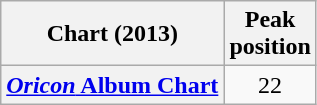<table class="wikitable sortable plainrowheaders">
<tr>
<th scope="col">Chart (2013)</th>
<th scope="col">Peak<br>position</th>
</tr>
<tr>
<th scope="row"><a href='#'><em>Oricon</em> Album Chart</a></th>
<td align="center">22</td>
</tr>
</table>
